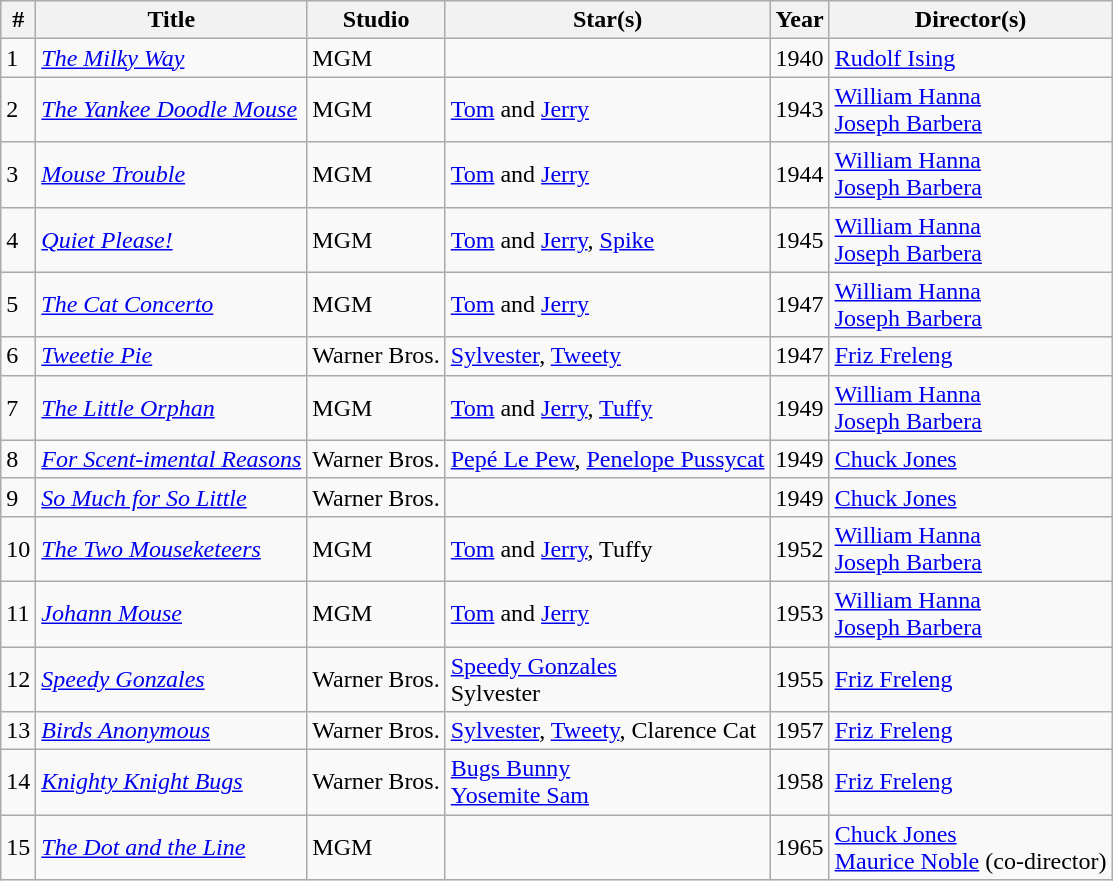<table class="wikitable sortable">
<tr>
<th>#</th>
<th>Title</th>
<th>Studio</th>
<th>Star(s)</th>
<th>Year</th>
<th>Director(s)</th>
</tr>
<tr>
<td>1</td>
<td><em><a href='#'>The Milky Way</a></em></td>
<td>MGM</td>
<td></td>
<td>1940</td>
<td><a href='#'>Rudolf Ising</a></td>
</tr>
<tr>
<td>2</td>
<td><em><a href='#'>The Yankee Doodle Mouse</a></em></td>
<td>MGM</td>
<td><a href='#'>Tom</a> and <a href='#'>Jerry</a></td>
<td>1943</td>
<td><a href='#'>William Hanna</a><br><a href='#'>Joseph Barbera</a></td>
</tr>
<tr>
<td>3</td>
<td><em><a href='#'>Mouse Trouble</a></em></td>
<td>MGM</td>
<td><a href='#'>Tom</a> and <a href='#'>Jerry</a></td>
<td>1944</td>
<td><a href='#'>William Hanna</a><br><a href='#'>Joseph Barbera</a></td>
</tr>
<tr>
<td>4</td>
<td><em><a href='#'>Quiet Please!</a></em></td>
<td>MGM</td>
<td><a href='#'>Tom</a> and <a href='#'>Jerry</a>, <a href='#'>Spike</a></td>
<td>1945</td>
<td><a href='#'>William Hanna</a><br><a href='#'>Joseph Barbera</a></td>
</tr>
<tr>
<td>5</td>
<td><em><a href='#'>The Cat Concerto</a></em></td>
<td>MGM</td>
<td><a href='#'>Tom</a> and <a href='#'>Jerry</a></td>
<td>1947</td>
<td><a href='#'>William Hanna</a><br><a href='#'>Joseph Barbera</a></td>
</tr>
<tr>
<td>6</td>
<td><em><a href='#'>Tweetie Pie</a></em></td>
<td>Warner Bros.</td>
<td><a href='#'>Sylvester</a>, <a href='#'>Tweety</a></td>
<td>1947</td>
<td><a href='#'>Friz Freleng</a></td>
</tr>
<tr>
<td>7</td>
<td><em><a href='#'>The Little Orphan</a></em></td>
<td>MGM</td>
<td><a href='#'>Tom</a> and <a href='#'>Jerry</a>, <a href='#'>Tuffy</a></td>
<td>1949</td>
<td><a href='#'>William Hanna</a><br><a href='#'>Joseph Barbera</a></td>
</tr>
<tr>
<td>8</td>
<td><em><a href='#'>For Scent-imental Reasons</a></em></td>
<td>Warner Bros.</td>
<td><a href='#'>Pepé Le Pew</a>, <a href='#'>Penelope Pussycat</a></td>
<td>1949</td>
<td><a href='#'>Chuck Jones</a></td>
</tr>
<tr>
<td>9</td>
<td><em><a href='#'>So Much for So Little</a></em></td>
<td>Warner Bros.</td>
<td></td>
<td>1949</td>
<td><a href='#'>Chuck Jones</a></td>
</tr>
<tr>
<td>10</td>
<td><em><a href='#'>The Two Mouseketeers</a></em></td>
<td>MGM</td>
<td><a href='#'>Tom</a> and <a href='#'>Jerry</a>, Tuffy</td>
<td>1952</td>
<td><a href='#'>William Hanna</a><br><a href='#'>Joseph Barbera</a></td>
</tr>
<tr>
<td>11</td>
<td><em><a href='#'>Johann Mouse</a></em></td>
<td>MGM</td>
<td><a href='#'>Tom</a> and <a href='#'>Jerry</a></td>
<td>1953</td>
<td><a href='#'>William Hanna</a><br><a href='#'>Joseph Barbera</a></td>
</tr>
<tr>
<td>12</td>
<td><em><a href='#'>Speedy Gonzales</a></em></td>
<td>Warner Bros.</td>
<td><a href='#'>Speedy Gonzales</a><br>Sylvester</td>
<td>1955</td>
<td><a href='#'>Friz Freleng</a></td>
</tr>
<tr>
<td>13</td>
<td><em><a href='#'>Birds Anonymous</a></em></td>
<td>Warner Bros.</td>
<td><a href='#'>Sylvester</a>, <a href='#'>Tweety</a>, Clarence Cat</td>
<td>1957</td>
<td><a href='#'>Friz Freleng</a></td>
</tr>
<tr>
<td>14</td>
<td><em><a href='#'>Knighty Knight Bugs</a></em></td>
<td>Warner Bros.</td>
<td><a href='#'>Bugs Bunny</a><br><a href='#'>Yosemite Sam</a></td>
<td>1958</td>
<td><a href='#'>Friz Freleng</a></td>
</tr>
<tr>
<td>15</td>
<td><em><a href='#'>The Dot and the Line</a></em></td>
<td>MGM</td>
<td></td>
<td>1965</td>
<td><a href='#'>Chuck Jones</a><br><a href='#'>Maurice Noble</a> (co-director)</td>
</tr>
</table>
